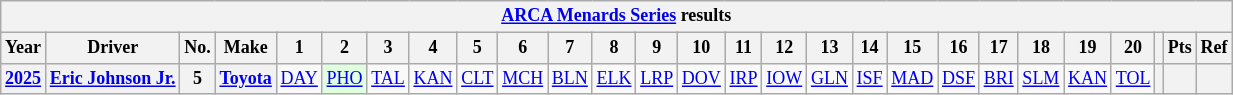<table class="wikitable" style="text-align:center; font-size:75%">
<tr>
<th colspan="27"><a href='#'>ARCA Menards Series</a> results</th>
</tr>
<tr>
<th>Year</th>
<th>Driver</th>
<th>No.</th>
<th>Make</th>
<th>1</th>
<th>2</th>
<th>3</th>
<th>4</th>
<th>5</th>
<th>6</th>
<th>7</th>
<th>8</th>
<th>9</th>
<th>10</th>
<th>11</th>
<th>12</th>
<th>13</th>
<th>14</th>
<th>15</th>
<th>16</th>
<th>17</th>
<th>18</th>
<th>19</th>
<th>20</th>
<th></th>
<th>Pts</th>
<th>Ref</th>
</tr>
<tr>
<th><a href='#'>2025</a></th>
<th><a href='#'>Eric Johnson Jr.</a></th>
<th>5</th>
<th><a href='#'>Toyota</a></th>
<td><a href='#'>DAY</a></td>
<td style="background:#DFFFDF;"><a href='#'>PHO</a><br></td>
<td><a href='#'>TAL</a></td>
<td><a href='#'>KAN</a></td>
<td><a href='#'>CLT</a></td>
<td><a href='#'>MCH</a></td>
<td><a href='#'>BLN</a></td>
<td><a href='#'>ELK</a></td>
<td><a href='#'>LRP</a></td>
<td><a href='#'>DOV</a></td>
<td><a href='#'>IRP</a></td>
<td><a href='#'>IOW</a></td>
<td><a href='#'>GLN</a></td>
<td><a href='#'>ISF</a></td>
<td><a href='#'>MAD</a></td>
<td><a href='#'>DSF</a></td>
<td><a href='#'>BRI</a></td>
<td><a href='#'>SLM</a></td>
<td><a href='#'>KAN</a></td>
<td><a href='#'>TOL</a></td>
<th></th>
<th></th>
<th></th>
</tr>
</table>
